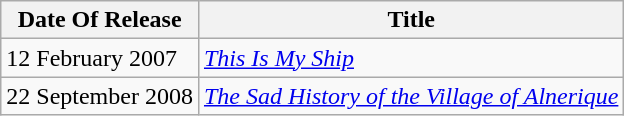<table class="wikitable">
<tr>
<th>Date Of Release</th>
<th>Title</th>
</tr>
<tr>
<td>12 February 2007</td>
<td><em><a href='#'>This Is My Ship</a></em></td>
</tr>
<tr>
<td>22 September 2008</td>
<td><em><a href='#'>The Sad History of the Village of Alnerique</a></em></td>
</tr>
</table>
